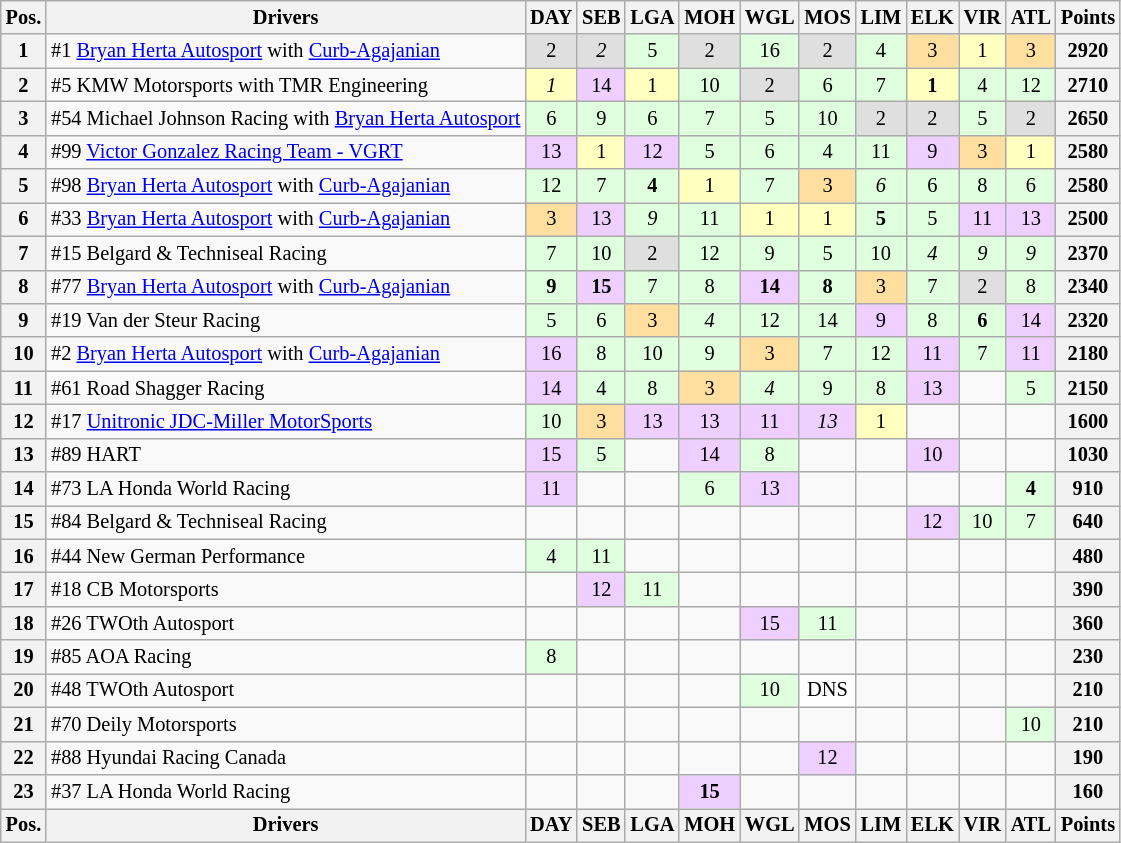<table class="wikitable" style="font-size:85%; text-align:center;">
<tr>
<th>Pos.</th>
<th>Drivers</th>
<th>DAY</th>
<th>SEB</th>
<th>LGA</th>
<th>MOH</th>
<th>WGL</th>
<th>MOS</th>
<th>LIM</th>
<th>ELK</th>
<th>VIR</th>
<th>ATL</th>
<th>Points</th>
</tr>
<tr>
<th>1</th>
<td align=left> #1 <a href='#'>Bryan Herta Autosport</a> with <a href='#'>Curb-Agajanian</a></td>
<td style="background:#dfdfdf;">2</td>
<td style="background:#dfdfdf;"><em>2</em></td>
<td style="background:#dfffdf;">5</td>
<td style="background:#dfdfdf;">2</td>
<td style="background:#dfffdf;">16</td>
<td style="background:#dfdfdf;">2</td>
<td style="background:#dfffdf;">4</td>
<td style="background:#ffdf9f;">3</td>
<td style="background:#ffffbf;">1</td>
<td style="background:#ffdf9f;">3</td>
<th>2920</th>
</tr>
<tr>
<th>2</th>
<td align=left> #5 KMW Motorsports with TMR Engineering</td>
<td style="background:#ffffbf;"><em>1</em></td>
<td style="background:#efcfff;">14</td>
<td style="background:#ffffbf;">1</td>
<td style="background:#dfffdf;">10</td>
<td style="background:#dfdfdf;">2</td>
<td style="background:#dfffdf;">6</td>
<td style="background:#dfffdf;">7</td>
<td style="background:#ffffbf;"><strong>1</strong></td>
<td style="background:#dfffdf;">4</td>
<td style="background:#dfffdf;">12</td>
<th>2710</th>
</tr>
<tr>
<th>3</th>
<td align=left> #54 Michael Johnson Racing with <a href='#'>Bryan Herta Autosport</a></td>
<td style="background:#dfffdf;">6</td>
<td style="background:#dfffdf;">9</td>
<td style="background:#dfffdf;">6</td>
<td style="background:#dfffdf;">7</td>
<td style="background:#dfffdf;">5</td>
<td style="background:#dfffdf;">10</td>
<td style="background:#dfdfdf;">2</td>
<td style="background:#dfdfdf;">2</td>
<td style="background:#dfffdf;">5</td>
<td style="background:#dfdfdf;">2</td>
<th>2650</th>
</tr>
<tr>
<th>4</th>
<td align=left> #99 <a href='#'>Victor Gonzalez Racing Team - VGRT</a></td>
<td style="background:#efcfff;">13</td>
<td style="background:#ffffbf;">1</td>
<td style="background:#efcfff;">12</td>
<td style="background:#dfffdf;">5</td>
<td style="background:#dfffdf;">6</td>
<td style="background:#dfffdf;">4</td>
<td style="background:#dfffdf;">11</td>
<td style="background:#efcfff;">9</td>
<td style="background:#ffdf9f;">3</td>
<td style="background:#ffffbf;">1</td>
<th>2580</th>
</tr>
<tr>
<th>5</th>
<td align=left> #98 <a href='#'>Bryan Herta Autosport</a> with <a href='#'>Curb-Agajanian</a></td>
<td style="background:#dfffdf;">12</td>
<td style="background:#dfffdf;">7</td>
<td style="background:#dfffdf;"><strong>4</strong></td>
<td style="background:#ffffbf;">1</td>
<td style="background:#dfffdf;">7</td>
<td style="background:#ffdf9f;">3</td>
<td style="background:#dfffdf;"><em>6</em></td>
<td style="background:#dfffdf;">6</td>
<td style="background:#dfffdf;">8</td>
<td style="background:#dfffdf;">6</td>
<th>2580</th>
</tr>
<tr>
<th>6</th>
<td align=left> #33 <a href='#'>Bryan Herta Autosport</a> with <a href='#'>Curb-Agajanian</a></td>
<td style="background:#ffdf9f;">3</td>
<td style="background:#efcfff;">13</td>
<td style="background:#dfffdf;"><em>9</em></td>
<td style="background:#dfffdf;">11</td>
<td style="background:#ffffbf;">1</td>
<td style="background:#ffffbf;">1</td>
<td style="background:#dfffdf;"><strong>5</strong></td>
<td style="background:#dfffdf;">5</td>
<td style="background:#efcfff;">11</td>
<td style="background:#efcfff;">13</td>
<th>2500</th>
</tr>
<tr>
<th>7</th>
<td align=left> #15 Belgard & Techniseal Racing</td>
<td style="background:#dfffdf;">7</td>
<td style="background:#dfffdf;">10</td>
<td style="background:#dfdfdf;">2</td>
<td style="background:#dfffdf;">12</td>
<td style="background:#dfffdf;">9</td>
<td style="background:#dfffdf;">5</td>
<td style="background:#dfffdf;">10</td>
<td style="background:#dfffdf;"><em>4</em></td>
<td style="background:#dfffdf;"><em>9</em></td>
<td style="background:#dfffdf;"><em>9</em></td>
<th>2370</th>
</tr>
<tr>
<th>8</th>
<td align=left> #77 <a href='#'>Bryan Herta Autosport</a> with <a href='#'>Curb-Agajanian</a></td>
<td style="background:#dfffdf;"><strong>9</strong></td>
<td style="background:#efcfff;"><strong>15</strong></td>
<td style="background:#dfffdf;">7</td>
<td style="background:#dfffdf;">8</td>
<td style="background:#efcfff;"><strong>14</strong></td>
<td style="background:#dfffdf;"><strong>8</strong></td>
<td style="background:#ffdf9f;">3</td>
<td style="background:#dfffdf;">7</td>
<td style="background:#dfdfdf;">2</td>
<td style="background:#dfffdf;">8</td>
<th>2340</th>
</tr>
<tr>
<th>9</th>
<td align=left> #19 Van der Steur Racing</td>
<td style="background:#dfffdf;">5</td>
<td style="background:#dfffdf;">6</td>
<td style="background:#ffdf9f;">3</td>
<td style="background:#dfffdf;"><em>4</em></td>
<td style="background:#dfffdf;">12</td>
<td style="background:#dfffdf;">14</td>
<td style="background:#efcfff;">9</td>
<td style="background:#dfffdf;">8</td>
<td style="background:#dfffdf;"><strong>6</strong></td>
<td style="background:#efcfff;">14</td>
<th>2320</th>
</tr>
<tr>
<th>10</th>
<td align=left> #2 <a href='#'>Bryan Herta Autosport</a> with <a href='#'>Curb-Agajanian</a></td>
<td style="background:#efcfff;">16</td>
<td style="background:#dfffdf;">8</td>
<td style="background:#dfffdf;">10</td>
<td style="background:#dfffdf;">9</td>
<td style="background:#ffdf9f;">3</td>
<td style="background:#dfffdf;">7</td>
<td style="background:#dfffdf;">12</td>
<td style="background:#efcfff;">11</td>
<td style="background:#dfffdf;">7</td>
<td style="background:#efcfff;">11</td>
<th>2180</th>
</tr>
<tr>
<th>11</th>
<td align=left> #61 Road Shagger Racing</td>
<td style="background:#efcfff;">14</td>
<td style="background:#dfffdf;">4</td>
<td style="background:#dfffdf;">8</td>
<td style="background:#ffdf9f;">3</td>
<td style="background:#dfffdf;"><em>4</em></td>
<td style="background:#dfffdf;">9</td>
<td style="background:#dfffdf;">8</td>
<td style="background:#efcfff;">13</td>
<td></td>
<td style="background:#dfffdf;">5</td>
<th>2150</th>
</tr>
<tr>
<th>12</th>
<td align=left> #17 <a href='#'>Unitronic JDC-Miller MotorSports</a></td>
<td style="background:#dfffdf;">10</td>
<td style="background:#ffdf9f;">3</td>
<td style="background:#efcfff;">13</td>
<td style="background:#efcfff;">13</td>
<td style="background:#efcfff;">11</td>
<td style="background:#efcfff;"><em>13</em></td>
<td style="background:#ffffbf;">1</td>
<td></td>
<td></td>
<td></td>
<th>1600</th>
</tr>
<tr>
<th>13</th>
<td align=left> #89 HART</td>
<td style="background:#efcfff;">15</td>
<td style="background:#dfffdf;">5</td>
<td></td>
<td style="background:#efcfff;">14</td>
<td style="background:#dfffdf;">8</td>
<td></td>
<td></td>
<td style="background:#efcfff;">10</td>
<td></td>
<td></td>
<th>1030</th>
</tr>
<tr>
<th>14</th>
<td align=left> #73 LA Honda World Racing</td>
<td style="background:#efcfff;">11</td>
<td></td>
<td></td>
<td style="background:#dfffdf;">6</td>
<td style="background:#efcfff;">13</td>
<td></td>
<td></td>
<td></td>
<td></td>
<td style="background:#dfffdf;"><strong>4</strong></td>
<th>910</th>
</tr>
<tr>
<th>15</th>
<td align=left> #84 Belgard & Techniseal Racing</td>
<td></td>
<td></td>
<td></td>
<td></td>
<td></td>
<td></td>
<td></td>
<td style="background:#efcfff;">12</td>
<td style="background:#dfffdf;">10</td>
<td style="background:#dfffdf;">7</td>
<th>640</th>
</tr>
<tr>
<th>16</th>
<td align=left> #44 New German Performance</td>
<td style="background:#dfffdf;">4</td>
<td style="background:#dfffdf;">11</td>
<td></td>
<td></td>
<td></td>
<td></td>
<td></td>
<td></td>
<td></td>
<td></td>
<th>480</th>
</tr>
<tr>
<th>17</th>
<td align=left> #18 CB Motorsports</td>
<td></td>
<td style="background:#efcfff;">12</td>
<td style="background:#dfffdf;">11</td>
<td></td>
<td></td>
<td></td>
<td></td>
<td></td>
<td></td>
<td></td>
<th>390</th>
</tr>
<tr>
<th>18</th>
<td align=left> #26 TWOth Autosport</td>
<td></td>
<td></td>
<td></td>
<td></td>
<td style="background:#efcfff;">15</td>
<td style="background:#dfffdf;">11</td>
<td></td>
<td></td>
<td></td>
<td></td>
<th>360</th>
</tr>
<tr>
<th>19</th>
<td align=left> #85 AOA Racing</td>
<td style="background:#dfffdf;">8</td>
<td></td>
<td></td>
<td></td>
<td></td>
<td></td>
<td></td>
<td></td>
<td></td>
<td></td>
<th>230</th>
</tr>
<tr>
<th>20</th>
<td align=left> #48 TWOth Autosport</td>
<td></td>
<td></td>
<td></td>
<td></td>
<td style="background:#dfffdf;">10</td>
<td style="background:#ffffff;">DNS</td>
<td></td>
<td></td>
<td></td>
<td></td>
<th>210</th>
</tr>
<tr>
<th>21</th>
<td align=left> #70 Deily Motorsports</td>
<td></td>
<td></td>
<td></td>
<td></td>
<td></td>
<td></td>
<td></td>
<td></td>
<td></td>
<td style="background:#dfffdf;">10</td>
<th>210</th>
</tr>
<tr>
<th>22</th>
<td align=left> #88 Hyundai Racing Canada</td>
<td></td>
<td></td>
<td></td>
<td></td>
<td></td>
<td style="background:#efcfff;">12</td>
<td></td>
<td></td>
<td></td>
<td></td>
<th>190</th>
</tr>
<tr>
<th>23</th>
<td align=left> #37 LA Honda World Racing</td>
<td></td>
<td></td>
<td></td>
<td style="background:#efcfff;"><strong>15</strong></td>
<td></td>
<td></td>
<td></td>
<td></td>
<td></td>
<td></td>
<th>160</th>
</tr>
<tr>
<th>Pos.</th>
<th>Drivers</th>
<th>DAY</th>
<th>SEB</th>
<th>LGA</th>
<th>MOH</th>
<th>WGL</th>
<th>MOS</th>
<th>LIM</th>
<th>ELK</th>
<th>VIR</th>
<th>ATL</th>
<th>Points</th>
</tr>
</table>
